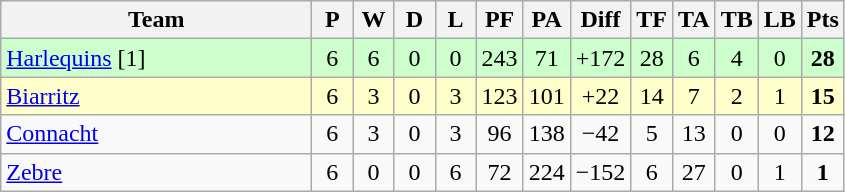<table class="wikitable" style="text-align: center;">
<tr>
<th style="width:200px;">Team</th>
<th width="20">P</th>
<th width="20">W</th>
<th width="20">D</th>
<th width="20">L</th>
<th width="20">PF</th>
<th width="20">PA</th>
<th width="20">Diff</th>
<th width="20">TF</th>
<th width="20">TA</th>
<th width="20">TB</th>
<th width="20">LB</th>
<th width="20">Pts</th>
</tr>
<tr bgcolor="#ccffcc">
<td align=left> <a href='#'>Harlequins</a> [1]</td>
<td>6</td>
<td>6</td>
<td>0</td>
<td>0</td>
<td>243</td>
<td>71</td>
<td>+172</td>
<td>28</td>
<td>6</td>
<td>4</td>
<td>0</td>
<td><strong>28</strong></td>
</tr>
<tr bgcolor="#ffffcc">
<td align=left> <a href='#'>Biarritz</a></td>
<td>6</td>
<td>3</td>
<td>0</td>
<td>3</td>
<td>123</td>
<td>101</td>
<td>+22</td>
<td>14</td>
<td>7</td>
<td>2</td>
<td>1</td>
<td><strong>15</strong></td>
</tr>
<tr>
<td align=left> <a href='#'>Connacht</a></td>
<td>6</td>
<td>3</td>
<td>0</td>
<td>3</td>
<td>96</td>
<td>138</td>
<td>−42</td>
<td>5</td>
<td>13</td>
<td>0</td>
<td>0</td>
<td><strong>12</strong></td>
</tr>
<tr>
<td align=left> <a href='#'>Zebre</a></td>
<td>6</td>
<td>0</td>
<td>0</td>
<td>6</td>
<td>72</td>
<td>224</td>
<td>−152</td>
<td>6</td>
<td>27</td>
<td>0</td>
<td>1</td>
<td><strong>1</strong></td>
</tr>
</table>
